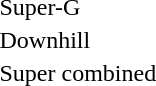<table>
<tr>
<td>Super-G<br></td>
<td></td>
<td></td>
<td></td>
</tr>
<tr>
<td>Downhill<br></td>
<td></td>
<td></td>
<td></td>
</tr>
<tr>
<td>Super combined<br></td>
<td></td>
<td></td>
<td></td>
</tr>
</table>
